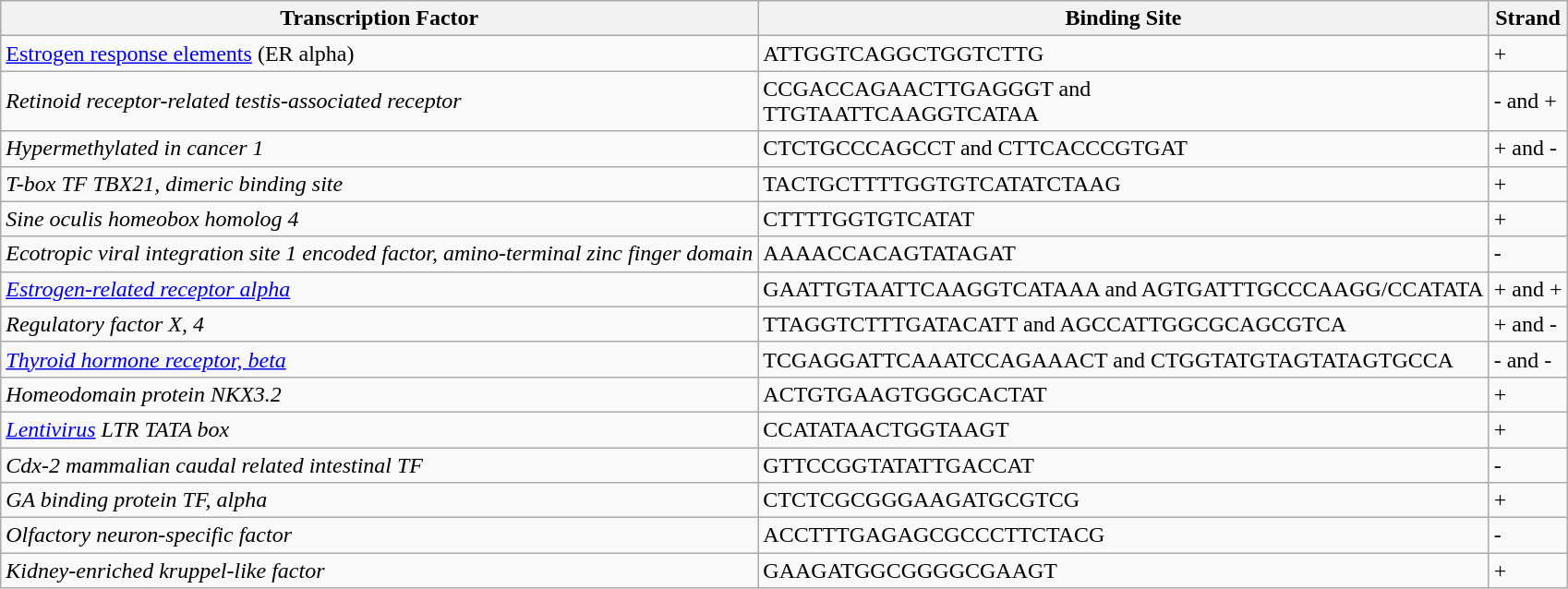<table class="wikitable">
<tr>
<th>Transcription Factor</th>
<th>Binding Site</th>
<th>Strand</th>
</tr>
<tr>
<td><a href='#'>Estrogen response elements</a> (ER alpha)</td>
<td>ATTGGTCAGGCTGGTCTTG</td>
<td>+</td>
</tr>
<tr>
<td><em>Retinoid receptor-related testis-associated receptor</em></td>
<td>CCGACCAGAACTTGAGGGT and<br>TTGTAATTCAAGGTCATAA</td>
<td>- and +</td>
</tr>
<tr>
<td><em>Hypermethylated in cancer 1</em></td>
<td>CTCTGCCCAGCCT and CTTCACCCGTGAT</td>
<td>+ and -</td>
</tr>
<tr>
<td><em>T-box TF TBX21, dimeric binding site</em></td>
<td>TACTGCTTTTGGTGTCATATCTAAG</td>
<td>+</td>
</tr>
<tr>
<td><em>Sine oculis homeobox homolog 4</em></td>
<td>CTTTTGGTGTCATAT</td>
<td>+</td>
</tr>
<tr>
<td><em>Ecotropic viral integration site 1 encoded factor, amino-terminal zinc finger domain</em></td>
<td>AAAACCACAGTATAGAT</td>
<td>-</td>
</tr>
<tr>
<td><em><a href='#'>Estrogen-related receptor alpha</a></em></td>
<td>GAATTGTAATTCAAGGTCATAAA and AGTGATTTGCCCAAGG/CCATATA</td>
<td>+ and +</td>
</tr>
<tr>
<td><em>Regulatory factor X, 4</em></td>
<td>TTAGGTCTTTGATACATT and AGCCATTGGCGCAGCGTCA</td>
<td>+ and -</td>
</tr>
<tr>
<td><em><a href='#'>Thyroid hormone receptor, beta</a></em></td>
<td>TCGAGGATTCAAATCCAGAAACT and CTGGTATGTAGTATAGTGCCA</td>
<td>- and -</td>
</tr>
<tr>
<td><em>Homeodomain protein NKX3.2</em></td>
<td>ACTGTGAAGTGGGCACTAT</td>
<td>+</td>
</tr>
<tr>
<td><em><a href='#'>Lentivirus</a> LTR TATA box</em></td>
<td>CCATATAACTGGTAAGT</td>
<td>+</td>
</tr>
<tr>
<td><em>Cdx-2 mammalian caudal related intestinal TF</em></td>
<td>GTTCCGGTATATTGACCAT</td>
<td>-</td>
</tr>
<tr>
<td><em>GA binding protein TF, alpha</em></td>
<td>CTCTCGCGGGAAGATGCGTCG</td>
<td>+</td>
</tr>
<tr>
<td><em>Olfactory neuron-specific factor</em></td>
<td>ACCTTTGAGAGCGCCCTTCTACG</td>
<td>-</td>
</tr>
<tr>
<td><em>Kidney-enriched kruppel-like factor</em></td>
<td>GAAGATGGCGGGGCGAAGT</td>
<td>+</td>
</tr>
</table>
